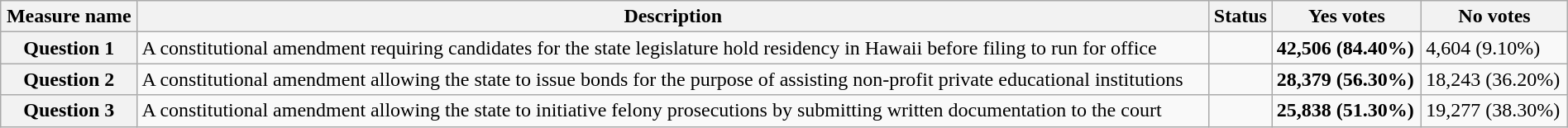<table class="wikitable sortable plainrowheaders" style="width:100%">
<tr>
<th scope="col">Measure name</th>
<th class="unsortable" scope="col">Description</th>
<th scope="col">Status</th>
<th scope="col">Yes votes</th>
<th scope="col">No votes</th>
</tr>
<tr>
<th scope="row">Question 1</th>
<td>A constitutional amendment requiring candidates for the state legislature hold residency in Hawaii before filing to run for office</td>
<td></td>
<td><strong>42,506 (84.40%)</strong></td>
<td>4,604 (9.10%)</td>
</tr>
<tr>
<th scope="row">Question 2</th>
<td>A constitutional amendment allowing the state to issue bonds for the purpose of assisting non-profit private educational institutions</td>
<td></td>
<td><strong>28,379 (56.30%)</strong></td>
<td>18,243 (36.20%)</td>
</tr>
<tr>
<th scope="row">Question 3</th>
<td>A constitutional amendment allowing the state to initiative felony prosecutions by submitting written documentation to the court</td>
<td></td>
<td><strong>25,838 (51.30%)</strong></td>
<td>19,277 (38.30%)</td>
</tr>
</table>
